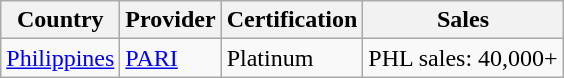<table class="wikitable">
<tr>
<th>Country</th>
<th>Provider</th>
<th>Certification</th>
<th>Sales</th>
</tr>
<tr>
<td><a href='#'>Philippines</a></td>
<td><a href='#'>PARI</a></td>
<td>Platinum</td>
<td>PHL sales: 40,000+</td>
</tr>
</table>
